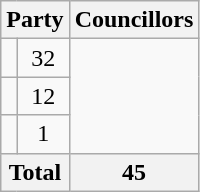<table class="wikitable">
<tr>
<th colspan=2>Party</th>
<th>Councillors</th>
</tr>
<tr>
<td></td>
<td align=center>32</td>
</tr>
<tr>
<td></td>
<td align=center>12</td>
</tr>
<tr>
<td></td>
<td align=center>1</td>
</tr>
<tr>
<th colspan=2>Total</th>
<th align=center>45</th>
</tr>
</table>
